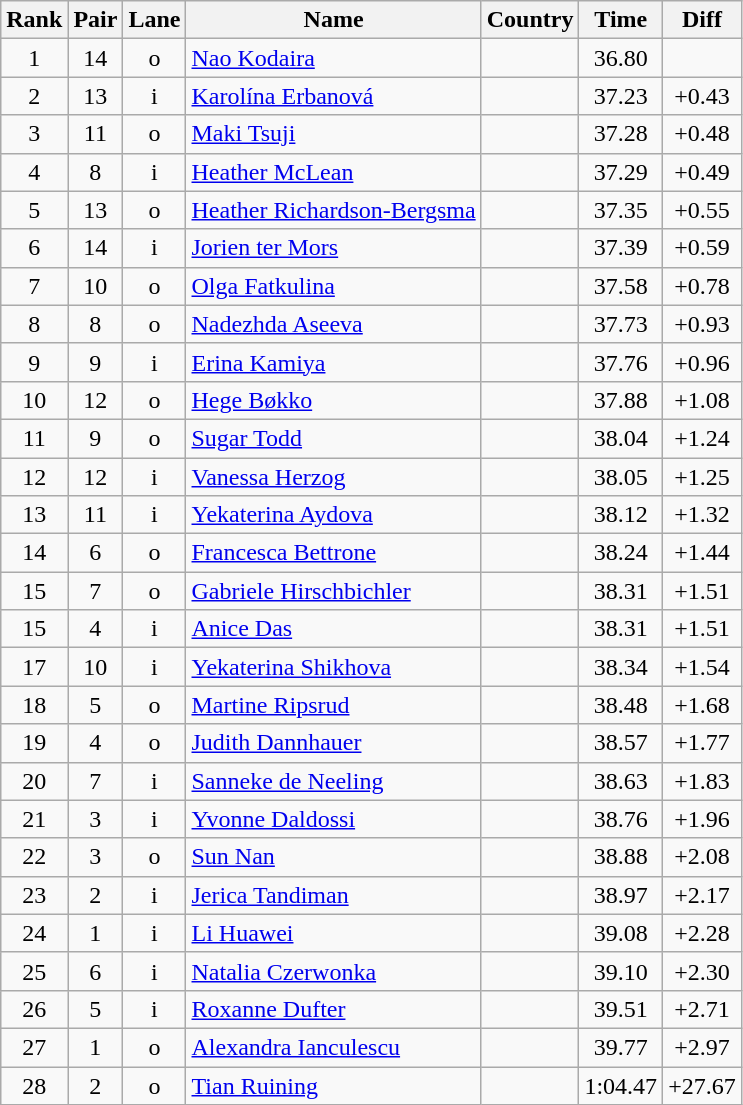<table class="wikitable sortable" style="text-align:center">
<tr>
<th>Rank</th>
<th>Pair</th>
<th>Lane</th>
<th>Name</th>
<th>Country</th>
<th>Time</th>
<th>Diff</th>
</tr>
<tr>
<td>1</td>
<td>14</td>
<td>o</td>
<td align=left><a href='#'>Nao Kodaira</a></td>
<td align=left></td>
<td>36.80</td>
<td></td>
</tr>
<tr>
<td>2</td>
<td>13</td>
<td>i</td>
<td align=left><a href='#'>Karolína Erbanová</a></td>
<td align=left></td>
<td>37.23</td>
<td>+0.43</td>
</tr>
<tr>
<td>3</td>
<td>11</td>
<td>o</td>
<td align=left><a href='#'>Maki Tsuji</a></td>
<td align=left></td>
<td>37.28</td>
<td>+0.48</td>
</tr>
<tr>
<td>4</td>
<td>8</td>
<td>i</td>
<td align=left><a href='#'>Heather McLean</a></td>
<td align=left></td>
<td>37.29</td>
<td>+0.49</td>
</tr>
<tr>
<td>5</td>
<td>13</td>
<td>o</td>
<td align=left><a href='#'>Heather Richardson-Bergsma</a></td>
<td align=left></td>
<td>37.35</td>
<td>+0.55</td>
</tr>
<tr>
<td>6</td>
<td>14</td>
<td>i</td>
<td align=left><a href='#'>Jorien ter Mors</a></td>
<td align=left></td>
<td>37.39</td>
<td>+0.59</td>
</tr>
<tr>
<td>7</td>
<td>10</td>
<td>o</td>
<td align=left><a href='#'>Olga Fatkulina</a></td>
<td align=left></td>
<td>37.58</td>
<td>+0.78</td>
</tr>
<tr>
<td>8</td>
<td>8</td>
<td>o</td>
<td align=left><a href='#'>Nadezhda Aseeva</a></td>
<td align=left></td>
<td>37.73</td>
<td>+0.93</td>
</tr>
<tr>
<td>9</td>
<td>9</td>
<td>i</td>
<td align=left><a href='#'>Erina Kamiya</a></td>
<td align=left></td>
<td>37.76</td>
<td>+0.96</td>
</tr>
<tr>
<td>10</td>
<td>12</td>
<td>o</td>
<td align=left><a href='#'>Hege Bøkko</a></td>
<td align=left></td>
<td>37.88</td>
<td>+1.08</td>
</tr>
<tr>
<td>11</td>
<td>9</td>
<td>o</td>
<td align=left><a href='#'>Sugar Todd</a></td>
<td align=left></td>
<td>38.04</td>
<td>+1.24</td>
</tr>
<tr>
<td>12</td>
<td>12</td>
<td>i</td>
<td align=left><a href='#'>Vanessa Herzog</a></td>
<td align=left></td>
<td>38.05</td>
<td>+1.25</td>
</tr>
<tr>
<td>13</td>
<td>11</td>
<td>i</td>
<td align=left><a href='#'>Yekaterina Aydova</a></td>
<td align=left></td>
<td>38.12</td>
<td>+1.32</td>
</tr>
<tr>
<td>14</td>
<td>6</td>
<td>o</td>
<td align=left><a href='#'>Francesca Bettrone</a></td>
<td align=left></td>
<td>38.24</td>
<td>+1.44</td>
</tr>
<tr>
<td>15</td>
<td>7</td>
<td>o</td>
<td align=left><a href='#'>Gabriele Hirschbichler</a></td>
<td align=left></td>
<td>38.31</td>
<td>+1.51</td>
</tr>
<tr>
<td>15</td>
<td>4</td>
<td>i</td>
<td align=left><a href='#'>Anice Das</a></td>
<td align=left></td>
<td>38.31</td>
<td>+1.51</td>
</tr>
<tr>
<td>17</td>
<td>10</td>
<td>i</td>
<td align=left><a href='#'>Yekaterina Shikhova</a></td>
<td align=left></td>
<td>38.34</td>
<td>+1.54</td>
</tr>
<tr>
<td>18</td>
<td>5</td>
<td>o</td>
<td align=left><a href='#'>Martine Ripsrud</a></td>
<td align=left></td>
<td>38.48</td>
<td>+1.68</td>
</tr>
<tr>
<td>19</td>
<td>4</td>
<td>o</td>
<td align=left><a href='#'>Judith Dannhauer</a></td>
<td align=left></td>
<td>38.57</td>
<td>+1.77</td>
</tr>
<tr>
<td>20</td>
<td>7</td>
<td>i</td>
<td align=left><a href='#'>Sanneke de Neeling</a></td>
<td align=left></td>
<td>38.63</td>
<td>+1.83</td>
</tr>
<tr>
<td>21</td>
<td>3</td>
<td>i</td>
<td align=left><a href='#'>Yvonne Daldossi</a></td>
<td align=left></td>
<td>38.76</td>
<td>+1.96</td>
</tr>
<tr>
<td>22</td>
<td>3</td>
<td>o</td>
<td align=left><a href='#'>Sun Nan</a></td>
<td align=left></td>
<td>38.88</td>
<td>+2.08</td>
</tr>
<tr>
<td>23</td>
<td>2</td>
<td>i</td>
<td align=left><a href='#'>Jerica Tandiman</a></td>
<td align=left></td>
<td>38.97</td>
<td>+2.17</td>
</tr>
<tr>
<td>24</td>
<td>1</td>
<td>i</td>
<td align=left><a href='#'>Li Huawei</a></td>
<td align=left></td>
<td>39.08</td>
<td>+2.28</td>
</tr>
<tr>
<td>25</td>
<td>6</td>
<td>i</td>
<td align=left><a href='#'>Natalia Czerwonka</a></td>
<td align=left></td>
<td>39.10</td>
<td>+2.30</td>
</tr>
<tr>
<td>26</td>
<td>5</td>
<td>i</td>
<td align=left><a href='#'>Roxanne Dufter</a></td>
<td align=left></td>
<td>39.51</td>
<td>+2.71</td>
</tr>
<tr>
<td>27</td>
<td>1</td>
<td>o</td>
<td align=left><a href='#'>Alexandra Ianculescu</a></td>
<td align=left></td>
<td>39.77</td>
<td>+2.97</td>
</tr>
<tr>
<td>28</td>
<td>2</td>
<td>o</td>
<td align=left><a href='#'>Tian Ruining</a></td>
<td align=left></td>
<td>1:04.47</td>
<td>+27.67</td>
</tr>
</table>
